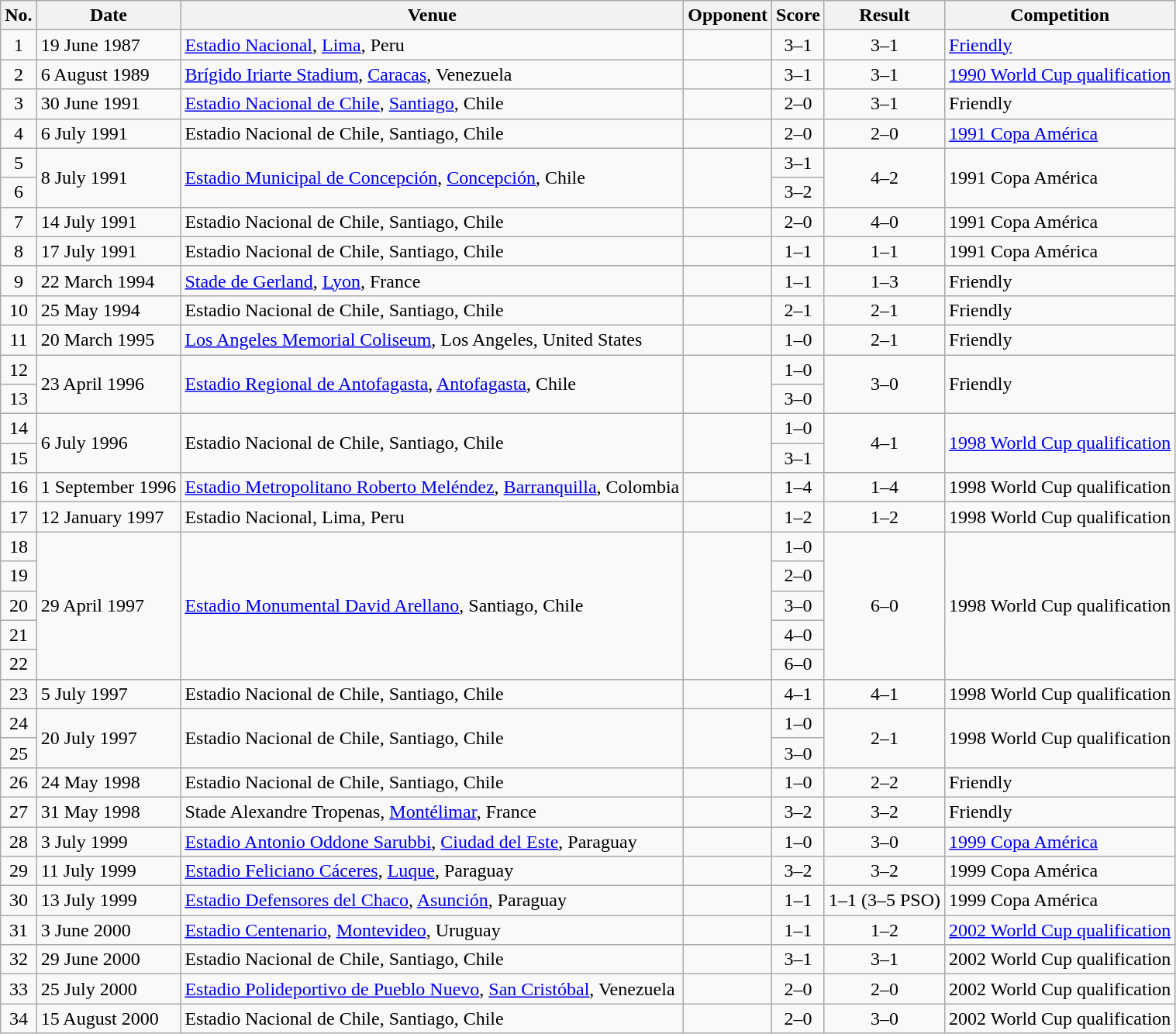<table class="wikitable sortable">
<tr>
<th scope="col">No.</th>
<th scope="col">Date</th>
<th scope="col">Venue</th>
<th scope="col">Opponent</th>
<th scope="col">Score</th>
<th scope="col">Result</th>
<th scope="col">Competition</th>
</tr>
<tr>
<td align="center">1</td>
<td>19 June 1987</td>
<td><a href='#'>Estadio Nacional</a>, <a href='#'>Lima</a>, Peru</td>
<td></td>
<td align="center">3–1</td>
<td align="center">3–1</td>
<td><a href='#'>Friendly</a></td>
</tr>
<tr>
<td align="center">2</td>
<td>6 August 1989</td>
<td><a href='#'>Brígido Iriarte Stadium</a>, <a href='#'>Caracas</a>, Venezuela</td>
<td></td>
<td align="center">3–1</td>
<td align="center">3–1</td>
<td><a href='#'>1990 World Cup qualification</a></td>
</tr>
<tr>
<td align="center">3</td>
<td>30 June 1991</td>
<td><a href='#'>Estadio Nacional de Chile</a>, <a href='#'>Santiago</a>, Chile</td>
<td></td>
<td align="center">2–0</td>
<td align="center">3–1</td>
<td>Friendly</td>
</tr>
<tr>
<td align="center">4</td>
<td>6 July 1991</td>
<td>Estadio Nacional de Chile, Santiago, Chile</td>
<td></td>
<td align="center">2–0</td>
<td align="center">2–0</td>
<td><a href='#'>1991 Copa América</a></td>
</tr>
<tr>
<td align="center">5</td>
<td rowspan="2">8 July 1991</td>
<td rowspan="2"><a href='#'>Estadio Municipal de Concepción</a>, <a href='#'>Concepción</a>, Chile</td>
<td rowspan="2"></td>
<td align="center">3–1</td>
<td rowspan="2" style="text-align:center">4–2</td>
<td rowspan="2">1991 Copa América</td>
</tr>
<tr>
<td align="center">6</td>
<td align="center">3–2</td>
</tr>
<tr>
<td align="center">7</td>
<td>14 July 1991</td>
<td>Estadio Nacional de Chile, Santiago, Chile</td>
<td></td>
<td align="center">2–0</td>
<td align="center">4–0</td>
<td>1991 Copa América</td>
</tr>
<tr>
<td align="center">8</td>
<td>17 July 1991</td>
<td>Estadio Nacional de Chile, Santiago, Chile</td>
<td></td>
<td align="center">1–1</td>
<td align="center">1–1</td>
<td>1991 Copa América</td>
</tr>
<tr>
<td align="center">9</td>
<td>22 March 1994</td>
<td><a href='#'>Stade de Gerland</a>, <a href='#'>Lyon</a>, France</td>
<td></td>
<td align="center">1–1</td>
<td align="center">1–3</td>
<td>Friendly</td>
</tr>
<tr>
<td align="center">10</td>
<td>25 May 1994</td>
<td>Estadio Nacional de Chile, Santiago, Chile</td>
<td></td>
<td align="center">2–1</td>
<td align="center">2–1</td>
<td>Friendly</td>
</tr>
<tr>
<td align="center">11</td>
<td>20 March 1995</td>
<td><a href='#'>Los Angeles Memorial Coliseum</a>, Los Angeles, United States</td>
<td></td>
<td align="center">1–0</td>
<td align="center">2–1</td>
<td>Friendly</td>
</tr>
<tr>
<td align="center">12</td>
<td rowspan="2">23 April 1996</td>
<td rowspan="2"><a href='#'>Estadio Regional de Antofagasta</a>, <a href='#'>Antofagasta</a>, Chile</td>
<td rowspan="2"></td>
<td align="center">1–0</td>
<td rowspan="2" style="text-align:center">3–0</td>
<td rowspan="2">Friendly</td>
</tr>
<tr>
<td align="center">13</td>
<td align="center">3–0</td>
</tr>
<tr>
<td align="center">14</td>
<td rowspan="2">6 July 1996</td>
<td rowspan="2">Estadio Nacional de Chile, Santiago, Chile</td>
<td rowspan="2"></td>
<td align="center">1–0</td>
<td rowspan="2" style="text-align:center">4–1</td>
<td rowspan="2"><a href='#'>1998 World Cup qualification</a></td>
</tr>
<tr>
<td align="center">15</td>
<td align="center">3–1</td>
</tr>
<tr>
<td align="center">16</td>
<td>1 September 1996</td>
<td><a href='#'>Estadio Metropolitano Roberto Meléndez</a>, <a href='#'>Barranquilla</a>, Colombia</td>
<td></td>
<td align="center">1–4</td>
<td align="center">1–4</td>
<td>1998 World Cup qualification</td>
</tr>
<tr>
<td align="center">17</td>
<td>12 January 1997</td>
<td>Estadio Nacional, Lima, Peru</td>
<td></td>
<td align="center">1–2</td>
<td align="center">1–2</td>
<td>1998 World Cup qualification</td>
</tr>
<tr>
<td align="center">18</td>
<td rowspan="5">29 April 1997</td>
<td rowspan="5"><a href='#'>Estadio Monumental David Arellano</a>, Santiago, Chile</td>
<td rowspan="5"></td>
<td align="center">1–0</td>
<td rowspan="5" style="text-align:center">6–0</td>
<td rowspan="5">1998 World Cup qualification</td>
</tr>
<tr>
<td align="center">19</td>
<td align="center">2–0</td>
</tr>
<tr>
<td align="center">20</td>
<td align="center">3–0</td>
</tr>
<tr>
<td align="center">21</td>
<td align="center">4–0</td>
</tr>
<tr>
<td align="center">22</td>
<td align="center">6–0</td>
</tr>
<tr>
<td align="center">23</td>
<td>5 July 1997</td>
<td>Estadio Nacional de Chile, Santiago, Chile</td>
<td></td>
<td align="center">4–1</td>
<td align="center">4–1</td>
<td>1998 World Cup qualification</td>
</tr>
<tr>
<td align="center">24</td>
<td rowspan="2">20 July 1997</td>
<td rowspan="2">Estadio Nacional de Chile, Santiago, Chile</td>
<td rowspan="2"></td>
<td align="center">1–0</td>
<td rowspan="2" style="text-align:center">2–1</td>
<td rowspan="2">1998 World Cup qualification</td>
</tr>
<tr>
<td align="center">25</td>
<td align="center">3–0</td>
</tr>
<tr>
<td align="center">26</td>
<td>24 May 1998</td>
<td>Estadio Nacional de Chile, Santiago, Chile</td>
<td></td>
<td align="center">1–0</td>
<td align="center">2–2</td>
<td>Friendly</td>
</tr>
<tr>
<td align="center">27</td>
<td>31 May 1998</td>
<td>Stade Alexandre Tropenas, <a href='#'>Montélimar</a>, France</td>
<td></td>
<td align="center">3–2</td>
<td align="center">3–2</td>
<td>Friendly</td>
</tr>
<tr>
<td align="center">28</td>
<td>3 July 1999</td>
<td><a href='#'>Estadio Antonio Oddone Sarubbi</a>, <a href='#'>Ciudad del Este</a>, Paraguay</td>
<td></td>
<td align="center">1–0</td>
<td align="center">3–0</td>
<td><a href='#'>1999 Copa América</a></td>
</tr>
<tr>
<td align="center">29</td>
<td>11 July 1999</td>
<td><a href='#'>Estadio Feliciano Cáceres</a>, <a href='#'>Luque</a>, Paraguay</td>
<td></td>
<td align="center">3–2</td>
<td align="center">3–2</td>
<td>1999 Copa América</td>
</tr>
<tr>
<td align="center">30</td>
<td>13 July 1999</td>
<td><a href='#'>Estadio Defensores del Chaco</a>, <a href='#'>Asunción</a>, Paraguay</td>
<td></td>
<td align="center">1–1</td>
<td align="center">1–1 (3–5 PSO)</td>
<td>1999 Copa América</td>
</tr>
<tr>
<td align="center">31</td>
<td>3 June 2000</td>
<td><a href='#'>Estadio Centenario</a>, <a href='#'>Montevideo</a>, Uruguay</td>
<td></td>
<td align="center">1–1</td>
<td align="center">1–2</td>
<td><a href='#'>2002 World Cup qualification</a></td>
</tr>
<tr>
<td align="center">32</td>
<td>29 June 2000</td>
<td>Estadio Nacional de Chile, Santiago, Chile</td>
<td></td>
<td align="center">3–1</td>
<td align="center">3–1</td>
<td>2002 World Cup qualification</td>
</tr>
<tr>
<td align="center">33</td>
<td>25 July 2000</td>
<td><a href='#'>Estadio Polideportivo de Pueblo Nuevo</a>, <a href='#'>San Cristóbal</a>, Venezuela</td>
<td></td>
<td align="center">2–0</td>
<td align="center">2–0</td>
<td>2002 World Cup qualification</td>
</tr>
<tr>
<td align="center">34</td>
<td>15 August 2000</td>
<td>Estadio Nacional de Chile, Santiago, Chile</td>
<td></td>
<td align="center">2–0</td>
<td align="center">3–0</td>
<td>2002 World Cup qualification</td>
</tr>
</table>
